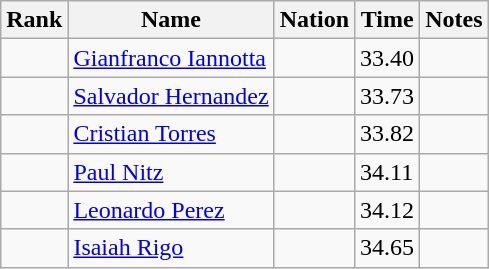<table class="wikitable sortable">
<tr>
<th>Rank</th>
<th>Name</th>
<th>Nation</th>
<th>Time</th>
<th>Notes</th>
</tr>
<tr>
<td></td>
<td><a href='#'>Gianfranco Iannotta</a></td>
<td></td>
<td>33.40</td>
<td></td>
</tr>
<tr>
<td></td>
<td><a href='#'>Salvador Hernandez</a></td>
<td></td>
<td>33.73</td>
<td></td>
</tr>
<tr>
<td></td>
<td><a href='#'>Cristian Torres</a></td>
<td></td>
<td>33.82</td>
<td></td>
</tr>
<tr>
<td></td>
<td><a href='#'>Paul Nitz</a></td>
<td></td>
<td>34.11</td>
<td></td>
</tr>
<tr>
<td></td>
<td><a href='#'>Leonardo Perez</a></td>
<td></td>
<td>34.12</td>
<td></td>
</tr>
<tr>
<td></td>
<td><a href='#'>Isaiah Rigo</a></td>
<td></td>
<td>34.65</td>
<td></td>
</tr>
</table>
